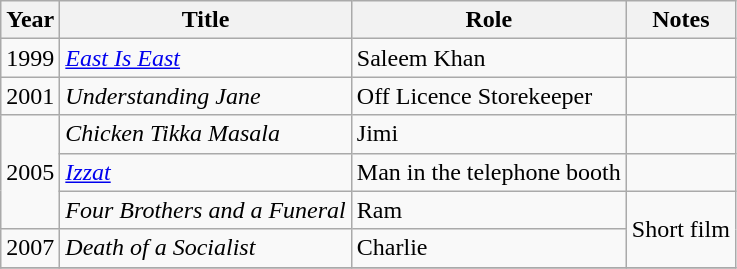<table class="wikitable sortable">
<tr>
<th>Year</th>
<th>Title</th>
<th>Role</th>
<th>Notes</th>
</tr>
<tr>
<td>1999</td>
<td><em><a href='#'>East Is East</a></em></td>
<td>Saleem Khan</td>
<td></td>
</tr>
<tr>
<td>2001</td>
<td><em>Understanding Jane</em></td>
<td>Off Licence Storekeeper</td>
<td></td>
</tr>
<tr>
<td rowspan=3>2005</td>
<td><em>Chicken Tikka Masala</em></td>
<td>Jimi</td>
<td></td>
</tr>
<tr>
<td><em><a href='#'>Izzat</a></em></td>
<td>Man in the telephone booth</td>
<td></td>
</tr>
<tr>
<td><em>Four Brothers and a Funeral</em></td>
<td>Ram</td>
<td rowspan=2>Short film</td>
</tr>
<tr>
<td>2007</td>
<td><em>Death of a Socialist</em></td>
<td>Charlie</td>
</tr>
<tr>
</tr>
</table>
